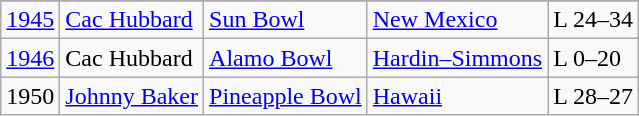<table class="wikitable">
<tr>
</tr>
<tr>
<td><a href='#'>1945</a></td>
<td><a href='#'>Cac Hubbard</a></td>
<td><a href='#'>Sun Bowl</a></td>
<td><a href='#'>New Mexico</a></td>
<td>L 24–34</td>
</tr>
<tr>
<td><a href='#'>1946</a></td>
<td>Cac Hubbard</td>
<td><a href='#'>Alamo Bowl</a></td>
<td><a href='#'>Hardin–Simmons</a></td>
<td>L 0–20</td>
</tr>
<tr>
<td>1950</td>
<td><a href='#'>Johnny Baker</a></td>
<td><a href='#'>Pineapple Bowl</a></td>
<td><a href='#'>Hawaii</a></td>
<td>L 28–27</td>
</tr>
</table>
